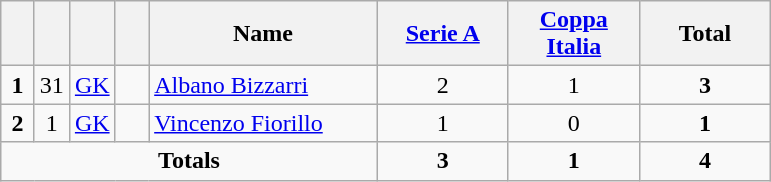<table class="wikitable" style="text-align:center">
<tr>
<th width=15></th>
<th width=15></th>
<th width=15></th>
<th width=15></th>
<th width=145>Name</th>
<th width=80><a href='#'>Serie A</a></th>
<th width=80><a href='#'>Coppa Italia</a></th>
<th width=80>Total</th>
</tr>
<tr>
<td><strong>1</strong></td>
<td>31</td>
<td><a href='#'>GK</a></td>
<td></td>
<td align=left><a href='#'>Albano Bizzarri</a></td>
<td>2</td>
<td>1</td>
<td><strong>3</strong></td>
</tr>
<tr>
<td><strong>2</strong></td>
<td>1</td>
<td><a href='#'>GK</a></td>
<td></td>
<td align=left><a href='#'>Vincenzo Fiorillo</a></td>
<td>1</td>
<td>0</td>
<td><strong>1</strong></td>
</tr>
<tr>
<td colspan=5><strong>Totals</strong></td>
<td><strong>3</strong></td>
<td><strong>1</strong></td>
<td><strong>4</strong></td>
</tr>
</table>
